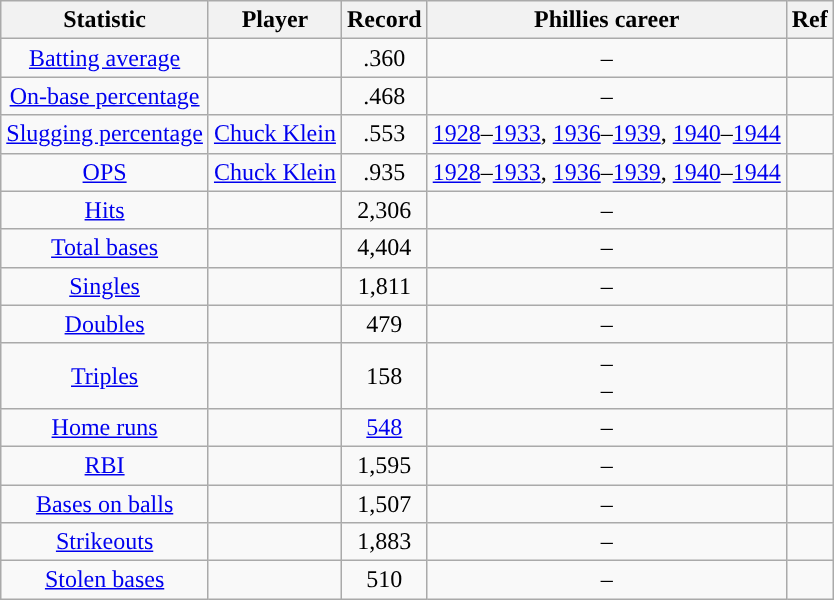<table class="sortable wikitable" style="text-align:center">
<tr>
<th>Statistic</th>
<th>Player</th>
<th class="unsortable">Record</th>
<th>Phillies career</th>
<th class="unsortable">Ref</th>
</tr>
<tr>
<td><a href='#'>Batting average</a></td>
<td></td>
<td>.360</td>
<td>–</td>
<td></td>
</tr>
<tr>
<td><a href='#'>On-base percentage</a></td>
<td></td>
<td>.468</td>
<td>–</td>
<td></td>
</tr>
<tr>
<td><a href='#'>Slugging percentage</a></td>
<td><a href='#'>Chuck Klein</a></td>
<td>.553</td>
<td><a href='#'>1928</a>–<a href='#'>1933</a>, <a href='#'>1936</a>–<a href='#'>1939</a>, <a href='#'>1940</a>–<a href='#'>1944</a></td>
<td></td>
</tr>
<tr>
<td><a href='#'>OPS</a></td>
<td><a href='#'>Chuck Klein</a></td>
<td>.935</td>
<td><a href='#'>1928</a>–<a href='#'>1933</a>, <a href='#'>1936</a>–<a href='#'>1939</a>, <a href='#'>1940</a>–<a href='#'>1944</a></td>
<td></td>
</tr>
<tr>
<td><a href='#'>Hits</a></td>
<td></td>
<td>2,306</td>
<td>–</td>
<td></td>
</tr>
<tr>
<td><a href='#'>Total bases</a></td>
<td></td>
<td>4,404</td>
<td>–</td>
<td></td>
</tr>
<tr>
<td><a href='#'>Singles</a></td>
<td></td>
<td>1,811</td>
<td>–</td>
<td></td>
</tr>
<tr>
<td><a href='#'>Doubles</a></td>
<td></td>
<td>479</td>
<td>–</td>
<td></td>
</tr>
<tr>
<td><a href='#'>Triples</a></td>
<td></td>
<td>158</td>
<td>–<br>–</td>
<td></td>
</tr>
<tr>
<td><a href='#'>Home runs</a></td>
<td></td>
<td><a href='#'>548</a></td>
<td>–</td>
<td></td>
</tr>
<tr>
<td><a href='#'>RBI</a></td>
<td></td>
<td>1,595</td>
<td>–</td>
<td></td>
</tr>
<tr>
<td><a href='#'>Bases on balls</a></td>
<td></td>
<td>1,507</td>
<td>–</td>
<td></td>
</tr>
<tr>
<td><a href='#'>Strikeouts</a></td>
<td></td>
<td>1,883</td>
<td>–</td>
<td></td>
</tr>
<tr>
<td><a href='#'>Stolen bases</a></td>
<td></td>
<td>510</td>
<td>–</td>
<td></td>
</tr>
</table>
